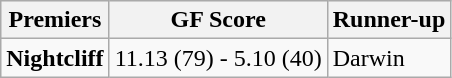<table class="wikitable" style="text-align:left;">
<tr style="background:#efefef;">
<th>Premiers</th>
<th>GF Score</th>
<th>Runner-up</th>
</tr>
<tr>
<td><strong>Nightcliff</strong></td>
<td>11.13 (79) - 5.10 (40)</td>
<td>Darwin</td>
</tr>
</table>
